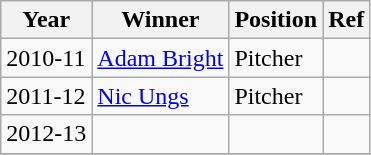<table class="wikitable sortable">
<tr>
<th>Year</th>
<th>Winner</th>
<th>Position</th>
<th class=unsortable>Ref</th>
</tr>
<tr>
<td>2010-11</td>
<td><a href='#'>Adam Bright</a></td>
<td>Pitcher</td>
<td></td>
</tr>
<tr>
<td>2011-12</td>
<td><a href='#'>Nic Ungs</a></td>
<td>Pitcher</td>
<td></td>
</tr>
<tr>
<td>2012-13</td>
<td></td>
<td></td>
<td></td>
</tr>
<tr>
</tr>
</table>
